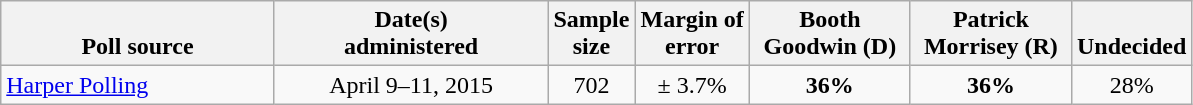<table class="wikitable">
<tr valign= bottom>
<th style="width:175px;">Poll source</th>
<th style="width:175px;">Date(s)<br>administered</th>
<th class=small>Sample<br>size</th>
<th class=small>Margin of<br>error</th>
<th style="width:100px;">Booth<br>Goodwin (D)</th>
<th style="width:100px;">Patrick<br>Morrisey (R)</th>
<th>Undecided</th>
</tr>
<tr>
<td><a href='#'>Harper Polling</a></td>
<td align=center>April 9–11, 2015</td>
<td align=center>702</td>
<td align=center>± 3.7%</td>
<td align=center><strong>36%</strong></td>
<td align=center><strong>36%</strong></td>
<td align=center>28%</td>
</tr>
</table>
